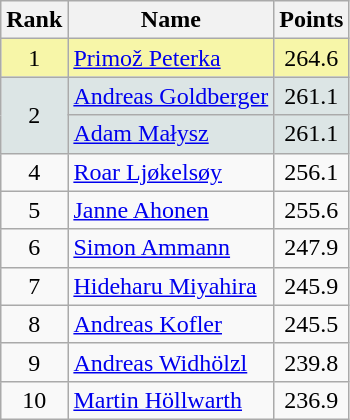<table class="wikitable sortable">
<tr>
<th align=Center>Rank</th>
<th>Name</th>
<th>Points</th>
</tr>
<tr style="background:#F7F6A8">
<td align=center>1</td>
<td> <a href='#'>Primož Peterka</a></td>
<td align=center>264.6</td>
</tr>
<tr style="background: #DCE5E5;">
<td rowspan=2 align=center>2</td>
<td> <a href='#'>Andreas Goldberger</a></td>
<td align=center>261.1</td>
</tr>
<tr style="background: #DCE5E5;">
<td> <a href='#'>Adam Małysz</a></td>
<td align=center>261.1</td>
</tr>
<tr>
<td align=center>4</td>
<td> <a href='#'>Roar Ljøkelsøy</a></td>
<td align=center>256.1</td>
</tr>
<tr>
<td align=center>5</td>
<td> <a href='#'>Janne Ahonen</a></td>
<td align=center>255.6</td>
</tr>
<tr>
<td align=center>6</td>
<td> <a href='#'>Simon Ammann</a></td>
<td align=center>247.9</td>
</tr>
<tr>
<td align=center>7</td>
<td> <a href='#'>Hideharu Miyahira</a></td>
<td align=center>245.9</td>
</tr>
<tr>
<td align=center>8</td>
<td> <a href='#'>Andreas Kofler</a></td>
<td align=center>245.5</td>
</tr>
<tr>
<td align=center>9</td>
<td> <a href='#'>Andreas Widhölzl</a></td>
<td align=center>239.8</td>
</tr>
<tr>
<td align=center>10</td>
<td> <a href='#'>Martin Höllwarth</a></td>
<td align=center>236.9</td>
</tr>
</table>
